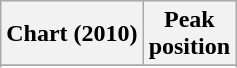<table class="wikitable sortable plainrowheaders" style="text-align:center">
<tr>
<th scope="col">Chart (2010)</th>
<th scope="col">Peak<br>position</th>
</tr>
<tr>
</tr>
<tr>
</tr>
<tr>
</tr>
</table>
